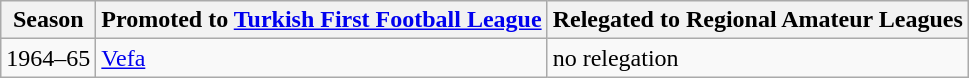<table class="wikitable">
<tr>
<th>Season</th>
<th>Promoted to <a href='#'>Turkish First Football League</a></th>
<th>Relegated to Regional Amateur Leagues</th>
</tr>
<tr>
<td>1964–65</td>
<td><a href='#'>Vefa</a></td>
<td>no relegation</td>
</tr>
</table>
